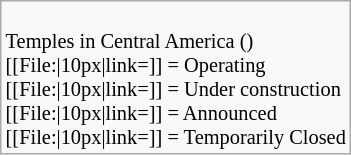<table class="wikitable floatright" style="font-size: 85%;">
<tr>
<td><br>Temples in Central America ()<br>
[[File:|10px|link=]] = Operating<br>
[[File:|10px|link=]] = Under construction<br>
[[File:|10px|link=]] = Announced<br>
[[File:|10px|link=]] = Temporarily Closed</td>
</tr>
</table>
